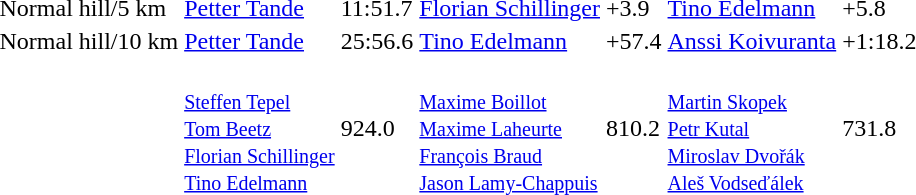<table>
<tr>
<td>Normal hill/5 km</td>
<td><a href='#'>Petter Tande</a><br></td>
<td>11:51.7</td>
<td><a href='#'>Florian Schillinger</a><br></td>
<td>+3.9</td>
<td><a href='#'>Tino Edelmann</a><br></td>
<td>+5.8</td>
</tr>
<tr>
<td>Normal hill/10 km</td>
<td><a href='#'>Petter Tande</a><br></td>
<td>25:56.6</td>
<td><a href='#'>Tino Edelmann</a><br></td>
<td>+57.4</td>
<td><a href='#'>Anssi Koivuranta</a><br></td>
<td>+1:18.2</td>
</tr>
<tr>
<td></td>
<td><br><small><a href='#'>Steffen Tepel</a><br><a href='#'>Tom Beetz</a><br><a href='#'>Florian Schillinger</a><br><a href='#'>Tino Edelmann</a></small></td>
<td>924.0</td>
<td><br><small><a href='#'>Maxime Boillot</a><br><a href='#'>Maxime Laheurte</a><br><a href='#'>François Braud</a><br><a href='#'>Jason Lamy-Chappuis</a></small></td>
<td>810.2</td>
<td><br><small><a href='#'>Martin Skopek</a><br><a href='#'>Petr Kutal</a><br><a href='#'>Miroslav Dvořák</a><br><a href='#'>Aleš Vodseďálek</a></small></td>
<td>731.8</td>
</tr>
<tr>
</tr>
</table>
